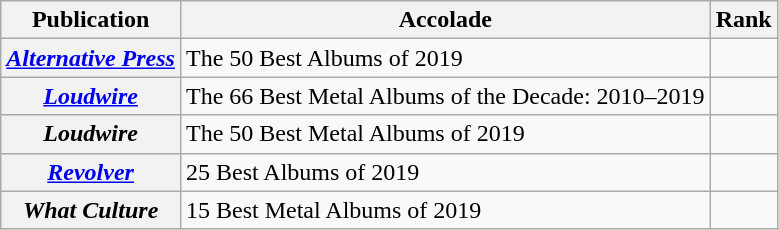<table class="wikitable sortable plainrowheaders">
<tr>
<th>Publication</th>
<th>Accolade</th>
<th>Rank</th>
</tr>
<tr>
<th scope="row"><em><a href='#'>Alternative Press</a></em></th>
<td>The 50 Best Albums of 2019</td>
<td></td>
</tr>
<tr>
<th scope="row"><em><a href='#'>Loudwire</a></em></th>
<td>The 66 Best Metal Albums of the Decade: 2010–2019</td>
<td></td>
</tr>
<tr>
<th scope="row"><em>Loudwire</em></th>
<td>The 50 Best Metal Albums of 2019</td>
<td></td>
</tr>
<tr>
<th scope="row"><em><a href='#'>Revolver</a></em></th>
<td>25 Best Albums of 2019</td>
<td></td>
</tr>
<tr>
<th scope="row"><em>What Culture</em></th>
<td>15 Best Metal Albums of 2019</td>
<td></td>
</tr>
</table>
